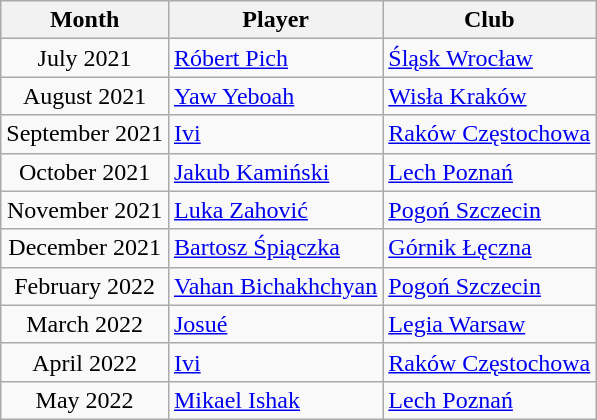<table class="wikitable" style="text-align:center">
<tr>
<th>Month</th>
<th>Player</th>
<th>Club</th>
</tr>
<tr>
<td>July 2021</td>
<td align="left"> <a href='#'>Róbert Pich</a></td>
<td align="left"><a href='#'>Śląsk Wrocław</a></td>
</tr>
<tr>
<td>August 2021</td>
<td align="left"> <a href='#'>Yaw Yeboah</a></td>
<td align="left"><a href='#'>Wisła Kraków</a></td>
</tr>
<tr>
<td>September 2021</td>
<td align="left"> <a href='#'>Ivi</a></td>
<td align="left"><a href='#'>Raków Częstochowa</a></td>
</tr>
<tr>
<td>October 2021</td>
<td align="left"> <a href='#'>Jakub Kamiński</a></td>
<td align="left"><a href='#'>Lech Poznań</a></td>
</tr>
<tr>
<td>November 2021</td>
<td align="left"> <a href='#'>Luka Zahović</a></td>
<td align="left"><a href='#'>Pogoń Szczecin</a></td>
</tr>
<tr>
<td>December 2021</td>
<td align="left"> <a href='#'>Bartosz Śpiączka</a></td>
<td align="left"><a href='#'>Górnik Łęczna</a></td>
</tr>
<tr>
<td>February 2022</td>
<td align="left"> <a href='#'>Vahan Bichakhchyan</a></td>
<td align="left"><a href='#'>Pogoń Szczecin</a></td>
</tr>
<tr>
<td>March 2022</td>
<td align="left"> <a href='#'>Josué</a></td>
<td align="left"><a href='#'>Legia Warsaw</a></td>
</tr>
<tr>
<td>April 2022</td>
<td align="left"> <a href='#'>Ivi</a></td>
<td align="left"><a href='#'>Raków Częstochowa</a></td>
</tr>
<tr>
<td>May 2022</td>
<td align="left"> <a href='#'>Mikael Ishak</a></td>
<td align="left"><a href='#'>Lech Poznań</a></td>
</tr>
</table>
